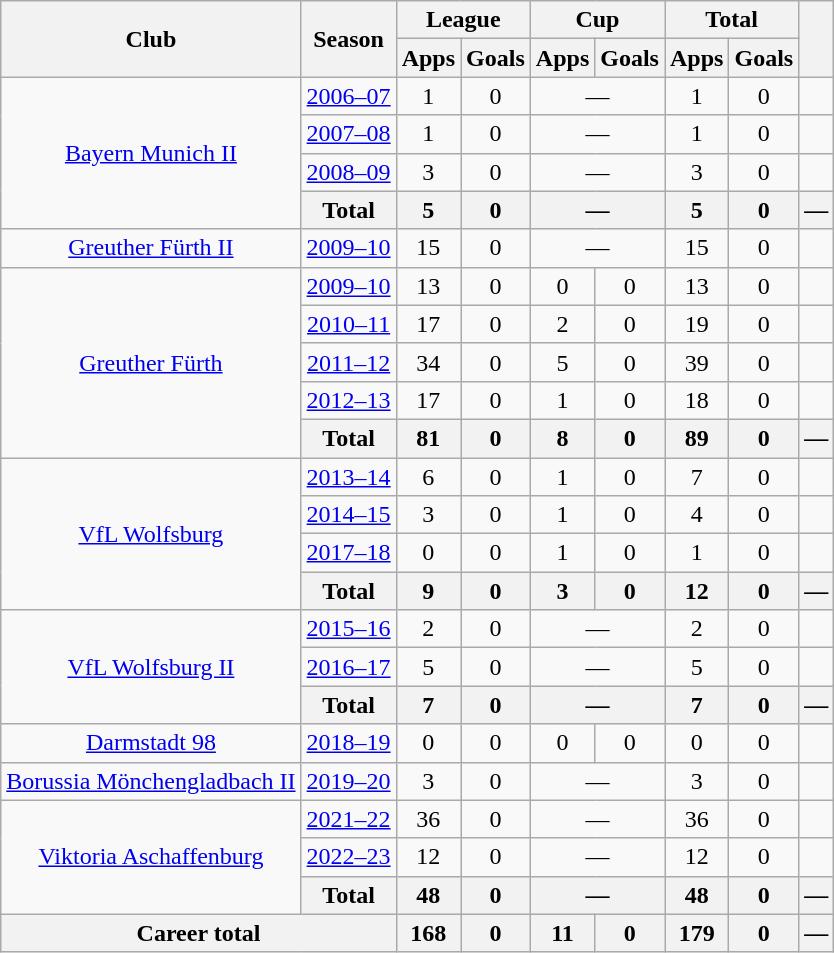<table class="wikitable" style="text-align:center">
<tr>
<th rowspan="2">Club</th>
<th rowspan="2">Season</th>
<th colspan="2">League</th>
<th colspan="2">Cup</th>
<th colspan="2">Total</th>
<th rowspan="2"></th>
</tr>
<tr>
<th>Apps</th>
<th>Goals</th>
<th>Apps</th>
<th>Goals</th>
<th>Apps</th>
<th>Goals</th>
</tr>
<tr>
<td rowspan="4"><a href='#'>Bayern Munich II</a></td>
<td><a href='#'>2006–07</a></td>
<td>1</td>
<td>0</td>
<td colspan="2">—</td>
<td>1</td>
<td>0</td>
<td></td>
</tr>
<tr>
<td><a href='#'>2007–08</a></td>
<td>1</td>
<td>0</td>
<td colspan="2">—</td>
<td>1</td>
<td>0</td>
<td></td>
</tr>
<tr>
<td><a href='#'>2008–09</a></td>
<td>3</td>
<td>0</td>
<td colspan="2">—</td>
<td>3</td>
<td>0</td>
<td></td>
</tr>
<tr>
<th>Total</th>
<th>5</th>
<th>0</th>
<th colspan="2">—</th>
<th>5</th>
<th>0</th>
<th>—</th>
</tr>
<tr>
<td><a href='#'>Greuther Fürth II</a></td>
<td><a href='#'>2009–10</a></td>
<td>15</td>
<td>0</td>
<td colspan="2">—</td>
<td>15</td>
<td>0</td>
<td></td>
</tr>
<tr>
<td rowspan="5"><a href='#'>Greuther Fürth</a></td>
<td><a href='#'>2009–10</a></td>
<td>13</td>
<td>0</td>
<td>0</td>
<td>0</td>
<td>13</td>
<td>0</td>
<td></td>
</tr>
<tr>
<td><a href='#'>2010–11</a></td>
<td>17</td>
<td>0</td>
<td>2</td>
<td>0</td>
<td>19</td>
<td>0</td>
<td></td>
</tr>
<tr>
<td><a href='#'>2011–12</a></td>
<td>34</td>
<td>0</td>
<td>5</td>
<td>0</td>
<td>39</td>
<td>0</td>
<td></td>
</tr>
<tr>
<td><a href='#'>2012–13</a></td>
<td>17</td>
<td>0</td>
<td>1</td>
<td>0</td>
<td>18</td>
<td>0</td>
<td></td>
</tr>
<tr>
<th>Total</th>
<th>81</th>
<th>0</th>
<th>8</th>
<th>0</th>
<th>89</th>
<th>0</th>
<th>—</th>
</tr>
<tr>
<td rowspan="4"><a href='#'>VfL Wolfsburg</a></td>
<td><a href='#'>2013–14</a></td>
<td>6</td>
<td>0</td>
<td>1</td>
<td>0</td>
<td>7</td>
<td>0</td>
<td></td>
</tr>
<tr>
<td><a href='#'>2014–15</a></td>
<td>3</td>
<td>0</td>
<td>1</td>
<td>0</td>
<td>4</td>
<td>0</td>
<td></td>
</tr>
<tr>
<td><a href='#'>2017–18</a></td>
<td>0</td>
<td>0</td>
<td>1</td>
<td>0</td>
<td>1</td>
<td>0</td>
<td></td>
</tr>
<tr>
<th>Total</th>
<th>9</th>
<th>0</th>
<th>3</th>
<th>0</th>
<th>12</th>
<th>0</th>
<th>—</th>
</tr>
<tr>
<td rowspan="3"><a href='#'>VfL Wolfsburg II</a></td>
<td><a href='#'>2015–16</a></td>
<td>2</td>
<td>0</td>
<td colspan="2">—</td>
<td>2</td>
<td>0</td>
<td></td>
</tr>
<tr>
<td><a href='#'>2016–17</a></td>
<td>5</td>
<td>0</td>
<td colspan="2">—</td>
<td>5</td>
<td>0</td>
<td></td>
</tr>
<tr>
<th>Total</th>
<th>7</th>
<th>0</th>
<th colspan="2">—</th>
<th>7</th>
<th>0</th>
<th>—</th>
</tr>
<tr>
<td><a href='#'>Darmstadt 98</a></td>
<td><a href='#'>2018–19</a></td>
<td>0</td>
<td>0</td>
<td>0</td>
<td>0</td>
<td>0</td>
<td>0</td>
<td></td>
</tr>
<tr>
<td><a href='#'>Borussia Mönchengladbach II</a></td>
<td><a href='#'>2019–20</a></td>
<td>3</td>
<td>0</td>
<td colspan="2">—</td>
<td>3</td>
<td>0</td>
<td></td>
</tr>
<tr>
<td rowspan="3"><a href='#'>Viktoria Aschaffenburg</a></td>
<td><a href='#'>2021–22</a></td>
<td>36</td>
<td>0</td>
<td colspan="2">—</td>
<td>36</td>
<td>0</td>
<td></td>
</tr>
<tr>
<td><a href='#'>2022–23</a></td>
<td>12</td>
<td>0</td>
<td colspan="2">—</td>
<td>12</td>
<td>0</td>
<td></td>
</tr>
<tr>
<th>Total</th>
<th>48</th>
<th>0</th>
<th colspan="2">—</th>
<th>48</th>
<th>0</th>
<th>—</th>
</tr>
<tr>
<th colspan="2">Career total</th>
<th>168</th>
<th>0</th>
<th>11</th>
<th>0</th>
<th>179</th>
<th>0</th>
<th>—</th>
</tr>
</table>
